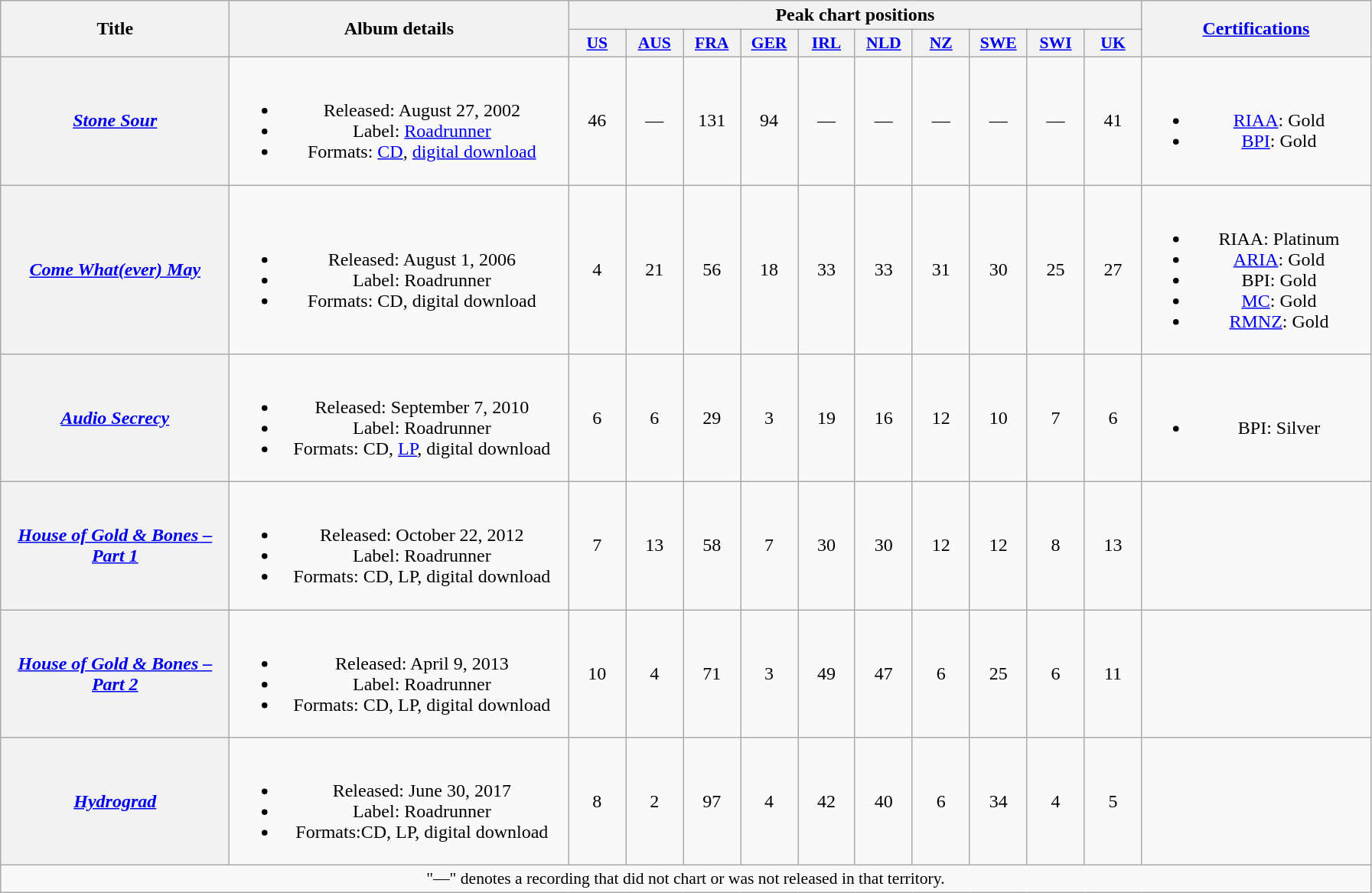<table class="wikitable plainrowheaders" style="text-align:center;">
<tr>
<th scope="col" rowspan="2" style="width:12em;">Title</th>
<th scope="col" rowspan="2" style="width:18em;">Album details</th>
<th scope="col" colspan="10">Peak chart positions</th>
<th scope="col" rowspan="2" style="width:12em;"><a href='#'>Certifications</a></th>
</tr>
<tr>
<th scope="col" style="width:3em;font-size:90%;"><a href='#'>US</a><br></th>
<th scope="col" style="width:3em;font-size:90%;"><a href='#'>AUS</a><br></th>
<th scope="col" style="width:3em;font-size:90%;"><a href='#'>FRA</a><br></th>
<th scope="col" style="width:3em;font-size:90%;"><a href='#'>GER</a><br></th>
<th scope="col" style="width:3em;font-size:90%;"><a href='#'>IRL</a><br></th>
<th scope="col" style="width:3em;font-size:90%;"><a href='#'>NLD</a><br></th>
<th scope="col" style="width:3em;font-size:90%;"><a href='#'>NZ</a><br></th>
<th scope="col" style="width:3em;font-size:90%;"><a href='#'>SWE</a><br></th>
<th scope="col" style="width:3em;font-size:90%;"><a href='#'>SWI</a><br></th>
<th scope="col" style="width:3em;font-size:90%;"><a href='#'>UK</a><br></th>
</tr>
<tr>
<th scope="row"><em><a href='#'>Stone Sour</a></em></th>
<td><br><ul><li>Released: August 27, 2002</li><li>Label: <a href='#'>Roadrunner</a></li><li>Formats: <a href='#'>CD</a>, <a href='#'>digital download</a></li></ul></td>
<td>46</td>
<td>—</td>
<td>131</td>
<td>94</td>
<td>—</td>
<td>—</td>
<td>—</td>
<td>—</td>
<td>—</td>
<td>41</td>
<td><br><ul><li><a href='#'>RIAA</a>: Gold</li><li><a href='#'>BPI</a>: Gold</li></ul></td>
</tr>
<tr>
<th scope="row"><em><a href='#'>Come What(ever) May</a></em></th>
<td><br><ul><li>Released: August 1, 2006</li><li>Label: Roadrunner</li><li>Formats: CD, digital download</li></ul></td>
<td>4</td>
<td>21</td>
<td>56</td>
<td>18</td>
<td>33</td>
<td>33</td>
<td>31</td>
<td>30</td>
<td>25</td>
<td>27</td>
<td><br><ul><li>RIAA: Platinum</li><li><a href='#'>ARIA</a>: Gold</li><li>BPI: Gold</li><li><a href='#'>MC</a>: Gold</li><li><a href='#'>RMNZ</a>: Gold</li></ul></td>
</tr>
<tr>
<th scope="row"><em><a href='#'>Audio Secrecy</a></em></th>
<td><br><ul><li>Released: September 7, 2010</li><li>Label: Roadrunner</li><li>Formats: CD, <a href='#'>LP</a>, digital download</li></ul></td>
<td>6</td>
<td>6</td>
<td>29</td>
<td>3</td>
<td>19</td>
<td>16</td>
<td>12</td>
<td>10</td>
<td>7</td>
<td>6</td>
<td><br><ul><li>BPI: Silver</li></ul></td>
</tr>
<tr>
<th scope="row"><em><a href='#'>House of Gold & Bones – Part 1</a></em></th>
<td><br><ul><li>Released: October 22, 2012</li><li>Label: Roadrunner</li><li>Formats: CD, LP, digital download</li></ul></td>
<td>7</td>
<td>13</td>
<td>58</td>
<td>7</td>
<td>30</td>
<td>30</td>
<td>12</td>
<td>12</td>
<td>8</td>
<td>13</td>
<td></td>
</tr>
<tr>
<th scope="row"><em><a href='#'>House of Gold & Bones – Part 2</a></em></th>
<td><br><ul><li>Released: April 9, 2013</li><li>Label: Roadrunner</li><li>Formats: CD, LP, digital download</li></ul></td>
<td>10</td>
<td>4</td>
<td>71</td>
<td>3</td>
<td>49</td>
<td>47</td>
<td>6</td>
<td>25</td>
<td>6</td>
<td>11</td>
<td></td>
</tr>
<tr>
<th scope="row"><em><a href='#'>Hydrograd</a></em></th>
<td><br><ul><li>Released: June 30, 2017</li><li>Label: Roadrunner</li><li>Formats:CD, LP, digital download</li></ul></td>
<td>8</td>
<td>2</td>
<td>97</td>
<td>4</td>
<td>42</td>
<td>40</td>
<td>6</td>
<td>34</td>
<td>4</td>
<td>5</td>
<td></td>
</tr>
<tr>
<td colspan="13" style="font-size:90%">"—" denotes a recording that did not chart or was not released in that territory.</td>
</tr>
</table>
